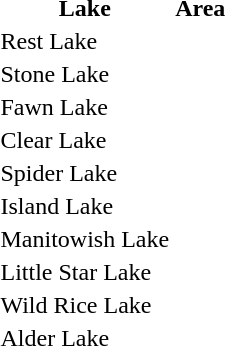<table>
<tr>
<th>Lake</th>
<th>Area</th>
</tr>
<tr>
<td>Rest Lake</td>
<td></td>
</tr>
<tr>
<td>Stone Lake</td>
<td></td>
</tr>
<tr>
<td>Fawn Lake</td>
<td></td>
</tr>
<tr>
<td>Clear Lake</td>
<td></td>
</tr>
<tr>
<td>Spider Lake</td>
<td></td>
</tr>
<tr>
<td>Island Lake</td>
<td></td>
</tr>
<tr>
<td>Manitowish Lake</td>
<td></td>
</tr>
<tr>
<td>Little Star Lake</td>
<td></td>
</tr>
<tr>
<td>Wild Rice Lake</td>
<td></td>
</tr>
<tr>
<td>Alder Lake</td>
<td></td>
</tr>
</table>
